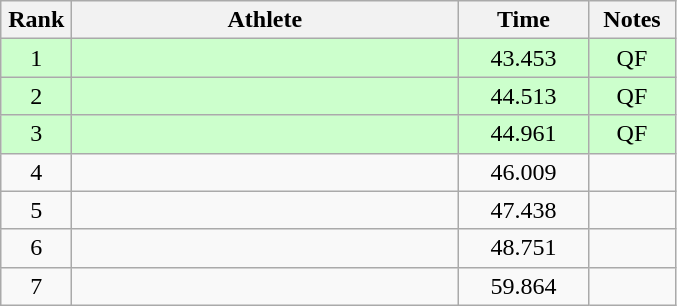<table class=wikitable style="text-align:center">
<tr>
<th width=40>Rank</th>
<th width=250>Athlete</th>
<th width=80>Time</th>
<th width=50>Notes</th>
</tr>
<tr bgcolor="ccffcc">
<td>1</td>
<td align=left></td>
<td>43.453</td>
<td>QF</td>
</tr>
<tr bgcolor="ccffcc">
<td>2</td>
<td align=left></td>
<td>44.513</td>
<td>QF</td>
</tr>
<tr bgcolor="ccffcc">
<td>3</td>
<td align=left></td>
<td>44.961</td>
<td>QF</td>
</tr>
<tr>
<td>4</td>
<td align=left></td>
<td>46.009</td>
<td></td>
</tr>
<tr>
<td>5</td>
<td align=left></td>
<td>47.438</td>
<td></td>
</tr>
<tr>
<td>6</td>
<td align=left></td>
<td>48.751</td>
<td></td>
</tr>
<tr>
<td>7</td>
<td align=left></td>
<td>59.864</td>
<td></td>
</tr>
</table>
